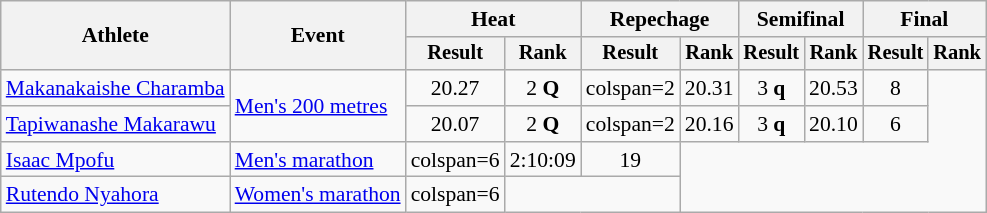<table class="wikitable" style="font-size:90%">
<tr>
<th rowspan="2">Athlete</th>
<th rowspan="2">Event</th>
<th colspan="2">Heat</th>
<th colspan="2">Repechage</th>
<th colspan="2">Semifinal</th>
<th colspan="2">Final</th>
</tr>
<tr style="font-size:95%">
<th>Result</th>
<th>Rank</th>
<th>Result</th>
<th>Rank</th>
<th>Result</th>
<th>Rank</th>
<th>Result</th>
<th>Rank</th>
</tr>
<tr align=center>
<td align=left><a href='#'>Makanakaishe Charamba</a></td>
<td align=left rowspan=2><a href='#'>Men's 200 metres</a></td>
<td>20.27</td>
<td>2 <strong>Q</strong></td>
<td>colspan=2 </td>
<td>20.31</td>
<td>3 <strong>q</strong></td>
<td>20.53</td>
<td>8</td>
</tr>
<tr align=center>
<td align=left><a href='#'>Tapiwanashe Makarawu</a></td>
<td>20.07</td>
<td>2 <strong>Q</strong></td>
<td>colspan=2 </td>
<td>20.16</td>
<td>3 <strong>q</strong></td>
<td>20.10</td>
<td>6</td>
</tr>
<tr align=center>
<td align=left><a href='#'>Isaac Mpofu</a></td>
<td align=left><a href='#'>Men's marathon</a></td>
<td>colspan=6 </td>
<td>2:10:09</td>
<td>19</td>
</tr>
<tr align=center>
<td align=left><a href='#'>Rutendo Nyahora</a></td>
<td align=left><a href='#'>Women's marathon</a></td>
<td>colspan=6 </td>
<td colspan=2></td>
</tr>
</table>
